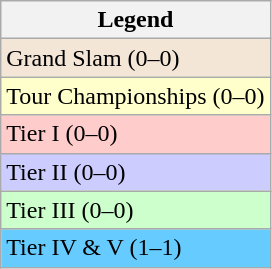<table class="wikitable sortable mw-collapsible mw-collapsed">
<tr>
<th>Legend</th>
</tr>
<tr style="background:#f3e6d7;">
<td>Grand Slam (0–0)</td>
</tr>
<tr style="background:#ffc;">
<td>Tour Championships (0–0)</td>
</tr>
<tr bgcolor="#FFCCCC">
<td>Tier I (0–0)</td>
</tr>
<tr bgcolor="#CCCCFF">
<td>Tier II (0–0)</td>
</tr>
<tr bgcolor="#CCFFCC">
<td>Tier III (0–0)</td>
</tr>
<tr bgcolor="#66CCFF">
<td>Tier IV & V (1–1)</td>
</tr>
</table>
